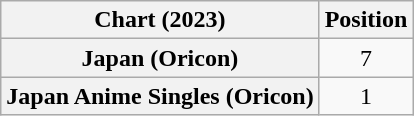<table class="wikitable sortable plainrowheaders" style="text-align:center;">
<tr>
<th scope="col">Chart (2023)</th>
<th scope="col">Position</th>
</tr>
<tr>
<th scope="row">Japan (Oricon)</th>
<td>7</td>
</tr>
<tr>
<th scope="row">Japan Anime Singles (Oricon)</th>
<td>1</td>
</tr>
</table>
